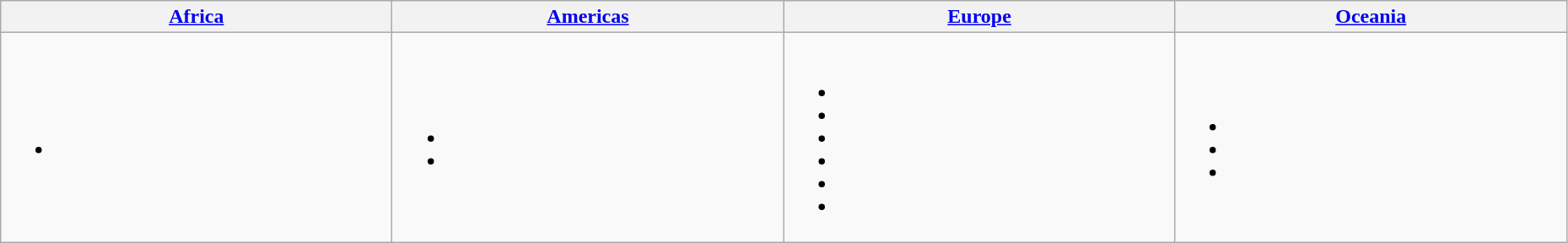<table class="wikitable" width=98%>
<tr>
<th width=25%><strong><a href='#'>Africa</a></strong></th>
<th width=25%><strong><a href='#'>Americas</a></strong></th>
<th width=25%><strong><a href='#'>Europe</a></strong></th>
<th width=25%><strong><a href='#'>Oceania</a></strong></th>
</tr>
<tr>
<td><br><ul><li></li></ul></td>
<td><br><ul><li></li><li></li></ul></td>
<td><br><ul><li></li><li></li><li></li><li></li><li></li><li></li></ul></td>
<td><br><ul><li></li><li></li><li></li></ul></td>
</tr>
</table>
